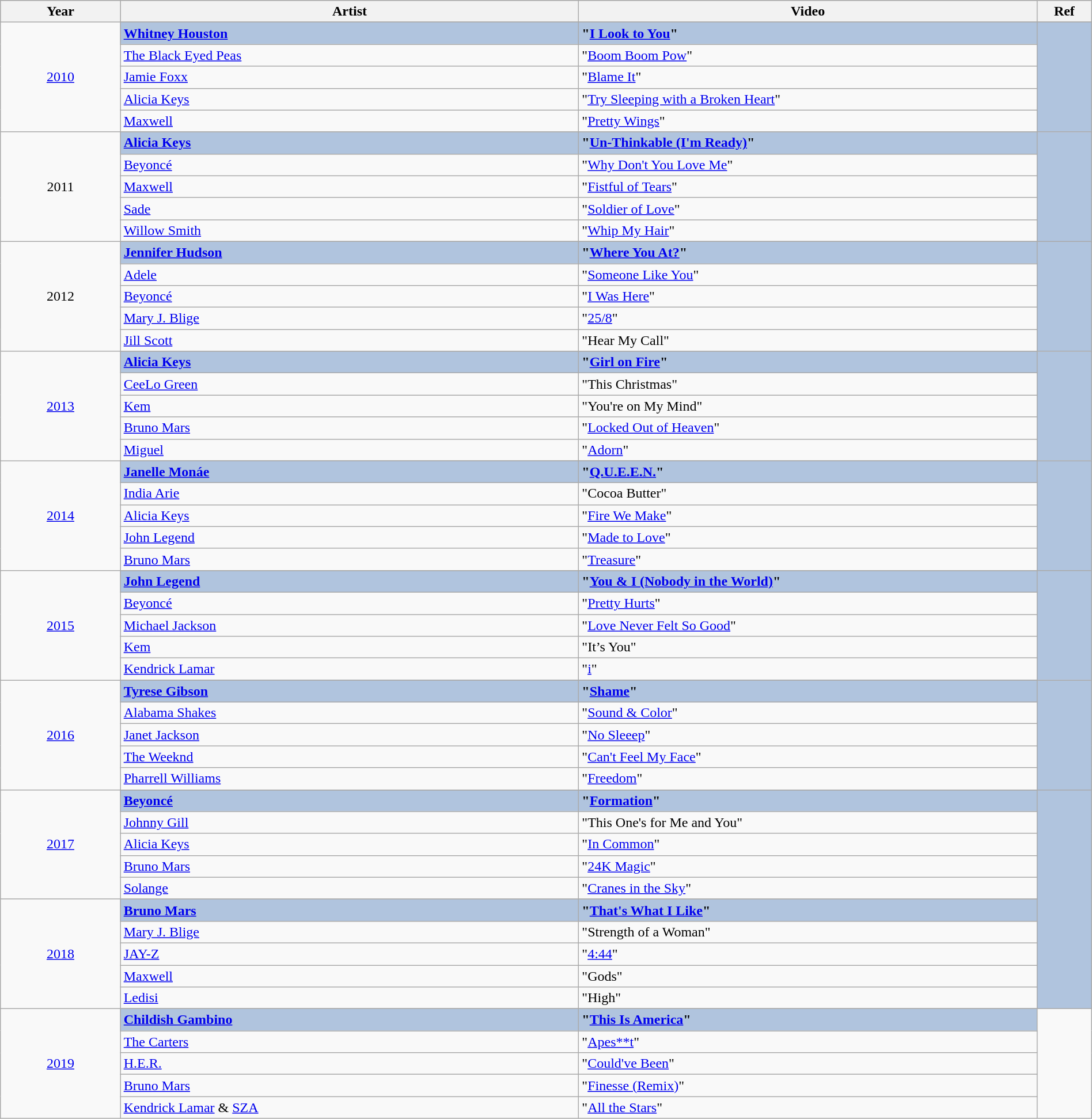<table class="wikitable" style="width:100%;">
<tr style="background:#bebebe;">
<th style="width:11%;">Year</th>
<th style="width:42%;">Artist</th>
<th style="width:42%;">Video</th>
<th style="width:5%;">Ref</th>
</tr>
<tr>
<td rowspan="6" align="center"><a href='#'>2010</a></td>
</tr>
<tr style="background:#B0C4DE">
<td><strong><a href='#'>Whitney Houston</a></strong></td>
<td><strong>"<a href='#'>I Look to You</a>"</strong></td>
<td rowspan="6" align="center"></td>
</tr>
<tr>
<td><a href='#'>The Black Eyed Peas</a></td>
<td>"<a href='#'>Boom Boom Pow</a>"</td>
</tr>
<tr>
<td><a href='#'>Jamie Foxx</a> </td>
<td>"<a href='#'>Blame It</a>"</td>
</tr>
<tr>
<td><a href='#'>Alicia Keys</a></td>
<td>"<a href='#'>Try Sleeping with a Broken Heart</a>"</td>
</tr>
<tr>
<td><a href='#'>Maxwell</a></td>
<td>"<a href='#'>Pretty Wings</a>"</td>
</tr>
<tr>
<td rowspan="6" align="center">2011</td>
</tr>
<tr style="background:#B0C4DE">
<td><strong><a href='#'>Alicia Keys</a></strong></td>
<td><strong>"<a href='#'>Un-Thinkable (I'm Ready)</a>"</strong></td>
<td rowspan="6" align="center"></td>
</tr>
<tr>
<td><a href='#'>Beyoncé</a></td>
<td>"<a href='#'>Why Don't You Love Me</a>"</td>
</tr>
<tr>
<td><a href='#'>Maxwell</a></td>
<td>"<a href='#'>Fistful of Tears</a>"</td>
</tr>
<tr>
<td><a href='#'>Sade</a></td>
<td>"<a href='#'>Soldier of Love</a>"</td>
</tr>
<tr>
<td><a href='#'>Willow Smith</a></td>
<td>"<a href='#'>Whip My Hair</a>"</td>
</tr>
<tr>
<td rowspan="6" align="center">2012</td>
</tr>
<tr style="background:#B0C4DE">
<td><strong><a href='#'>Jennifer Hudson</a></strong></td>
<td><strong>"<a href='#'>Where You At?</a>"</strong></td>
<td rowspan="6" align="center"></td>
</tr>
<tr>
<td><a href='#'>Adele</a></td>
<td>"<a href='#'>Someone Like You</a>"</td>
</tr>
<tr>
<td><a href='#'>Beyoncé</a></td>
<td>"<a href='#'>I Was Here</a>"</td>
</tr>
<tr>
<td><a href='#'>Mary J. Blige</a></td>
<td>"<a href='#'>25/8</a>"</td>
</tr>
<tr>
<td><a href='#'>Jill Scott</a></td>
<td>"Hear My Call"</td>
</tr>
<tr>
<td rowspan="6" align="center"><a href='#'>2013</a></td>
</tr>
<tr style="background:#B0C4DE">
<td><strong><a href='#'>Alicia Keys</a></strong></td>
<td><strong>"<a href='#'>Girl on Fire</a>"</strong></td>
<td rowspan="6" align="center"></td>
</tr>
<tr>
<td><a href='#'>CeeLo Green</a></td>
<td>"This Christmas"</td>
</tr>
<tr>
<td><a href='#'>Kem</a></td>
<td>"You're on My Mind"</td>
</tr>
<tr>
<td><a href='#'>Bruno Mars</a></td>
<td>"<a href='#'>Locked Out of Heaven</a>"</td>
</tr>
<tr>
<td><a href='#'>Miguel</a></td>
<td>"<a href='#'>Adorn</a>"</td>
</tr>
<tr>
<td rowspan="6" align="center"><a href='#'>2014</a></td>
</tr>
<tr style="background:#B0C4DE">
<td><strong><a href='#'>Janelle Monáe</a> </strong></td>
<td><strong>"<a href='#'>Q.U.E.E.N.</a>"</strong></td>
<td rowspan="6" align="center"></td>
</tr>
<tr>
<td><a href='#'>India Arie</a></td>
<td>"Cocoa Butter"</td>
</tr>
<tr>
<td><a href='#'>Alicia Keys</a> </td>
<td>"<a href='#'>Fire We Make</a>"</td>
</tr>
<tr>
<td><a href='#'>John Legend</a></td>
<td>"<a href='#'>Made to Love</a>"</td>
</tr>
<tr>
<td><a href='#'>Bruno Mars</a></td>
<td>"<a href='#'>Treasure</a>"</td>
</tr>
<tr>
<td rowspan="6" align="center"><a href='#'>2015</a></td>
</tr>
<tr style="background:#B0C4DE">
<td><strong><a href='#'>John Legend</a></strong></td>
<td><strong>"<a href='#'>You & I (Nobody in the World)</a>"</strong></td>
<td rowspan="6" align="center"></td>
</tr>
<tr>
<td><a href='#'>Beyoncé</a></td>
<td>"<a href='#'>Pretty Hurts</a>"</td>
</tr>
<tr>
<td><a href='#'>Michael Jackson</a> </td>
<td>"<a href='#'>Love Never Felt So Good</a>"</td>
</tr>
<tr>
<td><a href='#'>Kem</a></td>
<td>"It’s You"</td>
</tr>
<tr>
<td><a href='#'>Kendrick Lamar</a></td>
<td>"<a href='#'>i</a>"</td>
</tr>
<tr>
<td rowspan="6" align="center"><a href='#'>2016</a></td>
</tr>
<tr style="background:#B0C4DE">
<td><strong><a href='#'>Tyrese Gibson</a></strong></td>
<td><strong>"<a href='#'>Shame</a>"</strong></td>
<td rowspan="6" align="center"></td>
</tr>
<tr>
<td><a href='#'>Alabama Shakes</a></td>
<td>"<a href='#'>Sound & Color</a>"</td>
</tr>
<tr>
<td><a href='#'>Janet Jackson</a> </td>
<td>"<a href='#'>No Sleeep</a>"</td>
</tr>
<tr>
<td><a href='#'>The Weeknd</a></td>
<td>"<a href='#'>Can't Feel My Face</a>"</td>
</tr>
<tr>
<td><a href='#'>Pharrell Williams</a></td>
<td>"<a href='#'>Freedom</a>"</td>
</tr>
<tr>
<td rowspan="6" align="center"><a href='#'>2017</a></td>
</tr>
<tr style="background:#B0C4DE">
<td><strong><a href='#'>Beyoncé</a></strong></td>
<td><strong>"<a href='#'>Formation</a>"</strong></td>
<td rowspan="11" align="center"></td>
</tr>
<tr>
<td><a href='#'>Johnny Gill</a> </td>
<td>"This One's for Me and You"</td>
</tr>
<tr>
<td><a href='#'>Alicia Keys</a></td>
<td>"<a href='#'>In Common</a>"</td>
</tr>
<tr>
<td><a href='#'>Bruno Mars</a></td>
<td>"<a href='#'>24K Magic</a>"</td>
</tr>
<tr>
<td><a href='#'>Solange</a></td>
<td>"<a href='#'>Cranes in the Sky</a>"</td>
</tr>
<tr>
<td rowspan="6" align="center"><a href='#'>2018</a></td>
</tr>
<tr style="background:#B0C4DE">
<td><strong><a href='#'>Bruno Mars</a></strong></td>
<td><strong>"<a href='#'>That's What I Like</a>"</strong></td>
</tr>
<tr>
<td><a href='#'>Mary J. Blige</a></td>
<td>"Strength of a Woman"</td>
</tr>
<tr>
<td><a href='#'>JAY-Z</a></td>
<td>"<a href='#'>4:44</a>"</td>
</tr>
<tr>
<td><a href='#'>Maxwell</a></td>
<td>"Gods"</td>
</tr>
<tr>
<td><a href='#'>Ledisi</a></td>
<td>"High"</td>
</tr>
<tr>
<td rowspan="6" align="center"><a href='#'>2019</a></td>
</tr>
<tr style="background:#B0C4DE">
<td><strong><a href='#'>Childish Gambino</a></strong></td>
<td><strong>"<a href='#'>This Is America</a>"</strong></td>
</tr>
<tr>
<td><a href='#'>The Carters</a></td>
<td>"<a href='#'>Apes**t</a>"</td>
</tr>
<tr>
<td><a href='#'>H.E.R.</a> </td>
<td>"<a href='#'>Could've Been</a>"</td>
</tr>
<tr>
<td><a href='#'>Bruno Mars</a> </td>
<td>"<a href='#'>Finesse (Remix)</a>"</td>
</tr>
<tr>
<td><a href='#'>Kendrick Lamar</a> & <a href='#'>SZA</a></td>
<td>"<a href='#'>All the Stars</a>"</td>
</tr>
</table>
